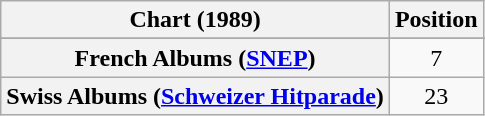<table class="wikitable sortable plainrowheaders">
<tr>
<th scope="col">Chart (1989)</th>
<th scope="col">Position</th>
</tr>
<tr>
</tr>
<tr>
<th scope="row">French Albums (<a href='#'>SNEP</a>)</th>
<td align="center">7</td>
</tr>
<tr>
<th scope="row">Swiss Albums (<a href='#'>Schweizer Hitparade</a>)</th>
<td align="center">23</td>
</tr>
</table>
